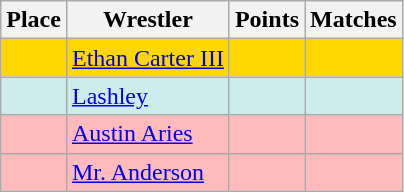<table class="wikitable sortable">
<tr>
<th>Place</th>
<th>Wrestler</th>
<th>Points</th>
<th>Matches</th>
</tr>
<tr style="background:gold;">
<td></td>
<td><a href='#'>Ethan Carter III</a></td>
<td></td>
<td></td>
</tr>
<tr bgcolor="#cfecec">
<td></td>
<td><a href='#'>Lashley</a></td>
<td></td>
<td></td>
</tr>
<tr bgcolor="#ffbbbb">
<td></td>
<td><a href='#'>Austin Aries</a></td>
<td></td>
<td></td>
</tr>
<tr bgcolor="#ffbbbb">
<td></td>
<td><a href='#'>Mr. Anderson</a></td>
<td></td>
<td></td>
</tr>
</table>
